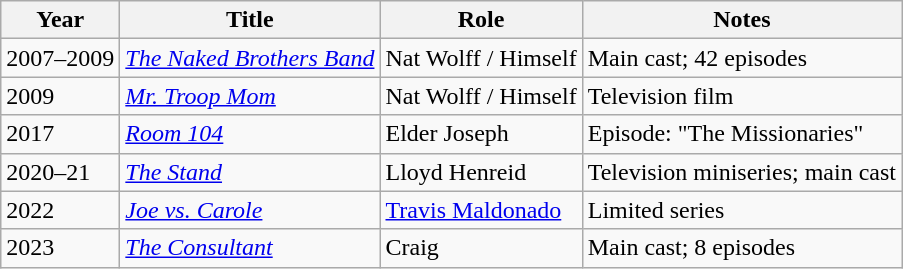<table class="wikitable sortable">
<tr>
<th>Year</th>
<th>Title</th>
<th>Role</th>
<th>Notes</th>
</tr>
<tr>
<td>2007–2009</td>
<td><em><a href='#'>The Naked Brothers Band</a></em></td>
<td>Nat Wolff / Himself</td>
<td>Main cast; 42 episodes</td>
</tr>
<tr>
<td>2009</td>
<td><em><a href='#'>Mr. Troop Mom</a></em></td>
<td>Nat Wolff / Himself</td>
<td>Television film</td>
</tr>
<tr>
<td>2017</td>
<td><em><a href='#'>Room 104</a></em></td>
<td>Elder Joseph</td>
<td>Episode: "The Missionaries"</td>
</tr>
<tr>
<td>2020–21</td>
<td><em><a href='#'>The Stand</a></em></td>
<td>Lloyd Henreid</td>
<td>Television miniseries; main cast</td>
</tr>
<tr>
<td>2022</td>
<td><em><a href='#'>Joe vs. Carole</a></em></td>
<td><a href='#'>Travis Maldonado</a></td>
<td>Limited series</td>
</tr>
<tr>
<td>2023</td>
<td><em><a href='#'>The Consultant</a></em></td>
<td>Craig</td>
<td>Main cast; 8 episodes</td>
</tr>
</table>
